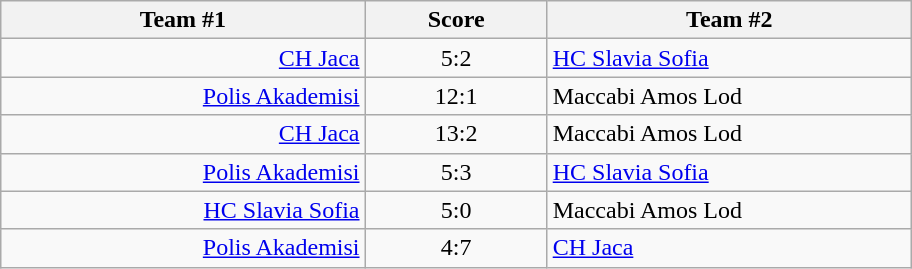<table class="wikitable" style="text-align: center;">
<tr>
<th width=22%>Team #1</th>
<th width=11%>Score</th>
<th width=22%>Team #2</th>
</tr>
<tr>
<td style="text-align: right;"><a href='#'>CH Jaca</a> </td>
<td>5:2</td>
<td style="text-align: left;"> <a href='#'>HC Slavia Sofia</a></td>
</tr>
<tr>
<td style="text-align: right;"><a href='#'>Polis Akademisi</a> </td>
<td>12:1</td>
<td style="text-align: left;"> Maccabi Amos Lod</td>
</tr>
<tr>
<td style="text-align: right;"><a href='#'>CH Jaca</a> </td>
<td>13:2</td>
<td style="text-align: left;"> Maccabi Amos Lod</td>
</tr>
<tr>
<td style="text-align: right;"><a href='#'>Polis Akademisi</a> </td>
<td>5:3</td>
<td style="text-align: left;"> <a href='#'>HC Slavia Sofia</a></td>
</tr>
<tr>
<td style="text-align: right;"><a href='#'>HC Slavia Sofia</a> </td>
<td>5:0</td>
<td style="text-align: left;"> Maccabi Amos Lod</td>
</tr>
<tr>
<td style="text-align: right;"><a href='#'>Polis Akademisi</a> </td>
<td>4:7</td>
<td style="text-align: left;"> <a href='#'>CH Jaca</a></td>
</tr>
</table>
